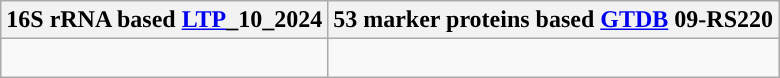<table class="wikitable">
<tr>
<th colspan=1>16S rRNA based <a href='#'>LTP</a>_10_2024</th>
<th colspan=1>53 marker proteins based <a href='#'>GTDB</a> 09-RS220</th>
</tr>
<tr>
<td style="vertical-align:top"><br></td>
<td><br></td>
</tr>
</table>
